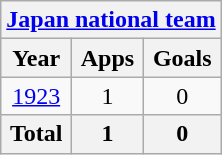<table class="wikitable" style="text-align:center">
<tr>
<th colspan=3><a href='#'>Japan national team</a></th>
</tr>
<tr>
<th>Year</th>
<th>Apps</th>
<th>Goals</th>
</tr>
<tr>
<td><a href='#'>1923</a></td>
<td>1</td>
<td>0</td>
</tr>
<tr>
<th>Total</th>
<th>1</th>
<th>0</th>
</tr>
</table>
